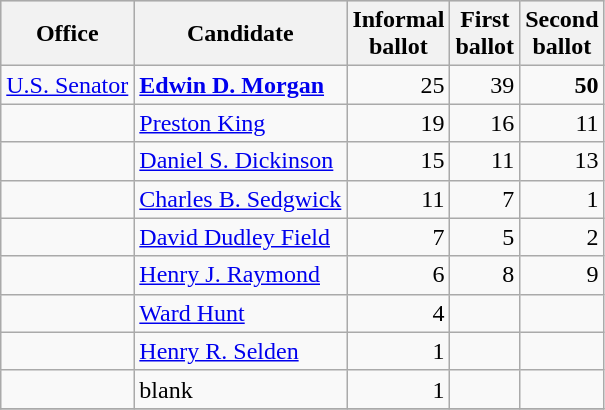<table class=wikitable>
<tr bgcolor=lightgrey>
<th>Office</th>
<th>Candidate</th>
<th>Informal <br>ballot</th>
<th>First <br>ballot</th>
<th>Second <br>ballot</th>
</tr>
<tr>
<td><a href='#'>U.S. Senator</a></td>
<td><strong><a href='#'>Edwin D. Morgan</a></strong></td>
<td align="right">25</td>
<td align="right">39</td>
<td align="right"><strong>50</strong></td>
</tr>
<tr>
<td></td>
<td><a href='#'>Preston King</a></td>
<td align="right">19</td>
<td align="right">16</td>
<td align="right">11</td>
</tr>
<tr>
<td></td>
<td><a href='#'>Daniel S. Dickinson</a></td>
<td align="right">15</td>
<td align="right">11</td>
<td align="right">13</td>
</tr>
<tr>
<td></td>
<td><a href='#'>Charles B. Sedgwick</a></td>
<td align="right">11</td>
<td align="right">7</td>
<td align="right">1</td>
</tr>
<tr>
<td></td>
<td><a href='#'>David Dudley Field</a></td>
<td align="right">7</td>
<td align="right">5</td>
<td align="right">2</td>
</tr>
<tr>
<td></td>
<td><a href='#'>Henry J. Raymond</a></td>
<td align="right">6</td>
<td align="right">8</td>
<td align="right">9</td>
</tr>
<tr>
<td></td>
<td><a href='#'>Ward Hunt</a></td>
<td align="right">4</td>
<td align="right"></td>
<td align="right"></td>
</tr>
<tr>
<td></td>
<td><a href='#'>Henry R. Selden</a></td>
<td align="right">1</td>
<td align="right"></td>
<td align="right"></td>
</tr>
<tr>
<td></td>
<td>blank</td>
<td align="right">1</td>
<td></td>
<td></td>
</tr>
<tr>
</tr>
</table>
